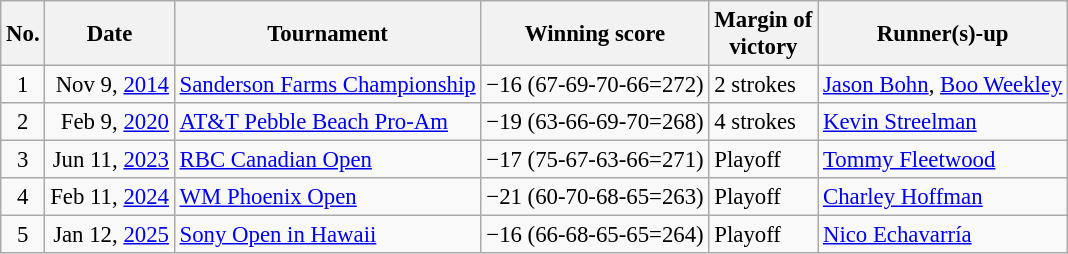<table class="wikitable" style="font-size:95%;">
<tr>
<th>No.</th>
<th>Date</th>
<th>Tournament</th>
<th>Winning score</th>
<th>Margin of<br>victory</th>
<th>Runner(s)-up</th>
</tr>
<tr>
<td align=center>1</td>
<td align=right>Nov 9, <a href='#'>2014</a></td>
<td><a href='#'>Sanderson Farms Championship</a></td>
<td>−16 (67-69-70-66=272)</td>
<td>2 strokes</td>
<td> <a href='#'>Jason Bohn</a>,  <a href='#'>Boo Weekley</a></td>
</tr>
<tr>
<td align=center>2</td>
<td align=right>Feb 9, <a href='#'>2020</a></td>
<td><a href='#'>AT&T Pebble Beach Pro-Am</a></td>
<td>−19 (63-66-69-70=268)</td>
<td>4 strokes</td>
<td> <a href='#'>Kevin Streelman</a></td>
</tr>
<tr>
<td align=center>3</td>
<td align=right>Jun 11, <a href='#'>2023</a></td>
<td><a href='#'>RBC Canadian Open</a></td>
<td>−17 (75-67-63-66=271)</td>
<td>Playoff</td>
<td> <a href='#'>Tommy Fleetwood</a></td>
</tr>
<tr>
<td align=center>4</td>
<td align=right>Feb 11, <a href='#'>2024</a></td>
<td><a href='#'>WM Phoenix Open</a></td>
<td>−21 (60-70-68-65=263)</td>
<td>Playoff</td>
<td> <a href='#'>Charley Hoffman</a></td>
</tr>
<tr>
<td align=center>5</td>
<td align=right>Jan 12, <a href='#'>2025</a></td>
<td><a href='#'>Sony Open in Hawaii</a></td>
<td>−16 (66-68-65-65=264)</td>
<td>Playoff</td>
<td> <a href='#'>Nico Echavarría</a></td>
</tr>
</table>
